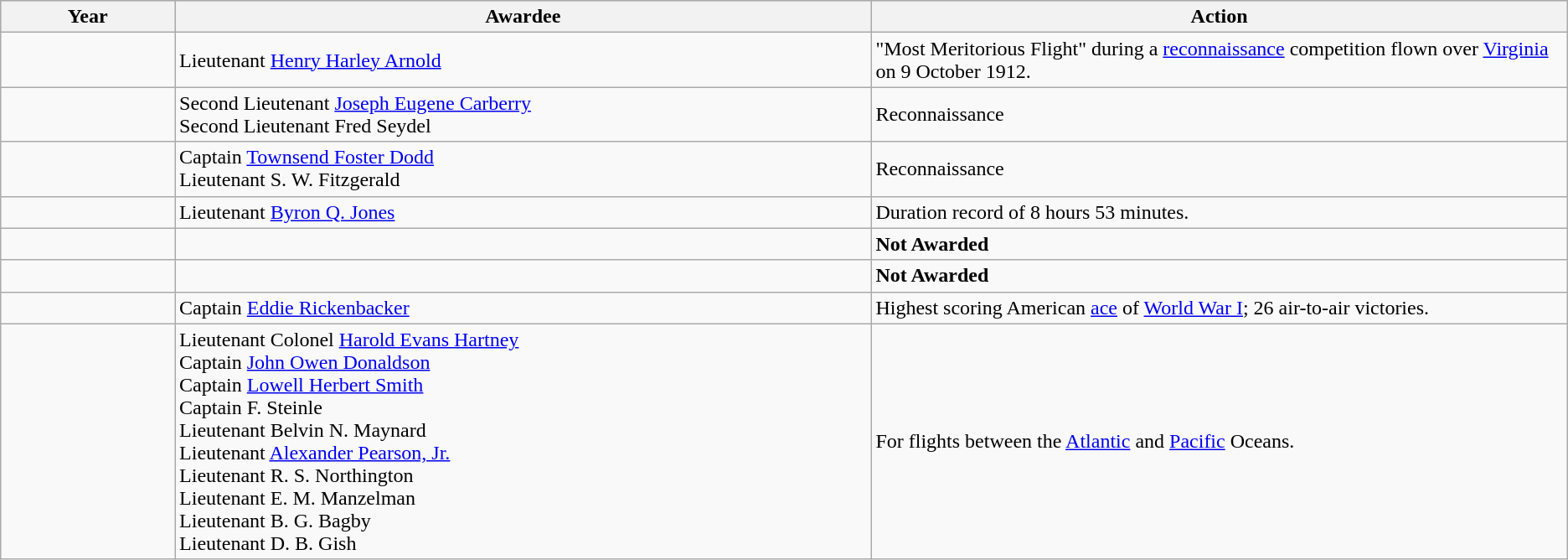<table class=wikitable>
<tr style="background:#CCCCCC">
<th width="5%">Year</th>
<th width=20%>Awardee</th>
<th width=20%>Action</th>
</tr>
<tr>
<td></td>
<td>Lieutenant <a href='#'>Henry Harley Arnold</a></td>
<td>"Most Meritorious Flight" during a <a href='#'>reconnaissance</a> competition flown over <a href='#'>Virginia</a> on 9 October 1912.</td>
</tr>
<tr>
<td></td>
<td>Second Lieutenant <a href='#'>Joseph Eugene Carberry</a><br>Second Lieutenant Fred Seydel</td>
<td>Reconnaissance</td>
</tr>
<tr>
<td></td>
<td>Captain <a href='#'>Townsend Foster Dodd</a><br>Lieutenant S. W. Fitzgerald</td>
<td>Reconnaissance</td>
</tr>
<tr>
<td></td>
<td>Lieutenant <a href='#'>Byron Q. Jones</a></td>
<td>Duration record of 8 hours 53 minutes.</td>
</tr>
<tr>
<td></td>
<td></td>
<td><strong>Not Awarded</strong></td>
</tr>
<tr>
<td></td>
<td></td>
<td><strong>Not Awarded</strong></td>
</tr>
<tr>
<td></td>
<td>Captain <a href='#'>Eddie Rickenbacker</a></td>
<td>Highest scoring American <a href='#'>ace</a> of <a href='#'>World War I</a>; 26 air-to-air victories.</td>
</tr>
<tr>
<td></td>
<td>Lieutenant Colonel <a href='#'>Harold Evans Hartney</a><br>Captain <a href='#'>John Owen Donaldson</a><br>Captain <a href='#'>Lowell Herbert Smith</a><br>Captain F. Steinle<br>Lieutenant Belvin N. Maynard<br>Lieutenant <a href='#'>Alexander Pearson, Jr.</a><br>Lieutenant R. S. Northington<br>Lieutenant E. M. Manzelman<br>Lieutenant B. G. Bagby<br>Lieutenant D. B. Gish</td>
<td>For flights between the <a href='#'>Atlantic</a> and <a href='#'>Pacific</a> Oceans.</td>
</tr>
</table>
